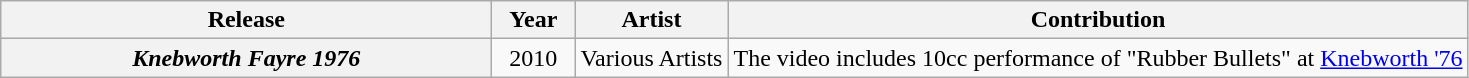<table class="wikitable plainrowheaders" style="text-align: center;">
<tr>
<th scope="col" style="width:20em;">Release</th>
<th scope="col" style="width:3em;">Year</th>
<th scope="col">Artist</th>
<th scope="col">Contribution</th>
</tr>
<tr>
<th scope="row"><em>Knebworth Fayre 1976</em></th>
<td rowspan="1">2010</td>
<td rowspan="1">Various Artists</td>
<td>The video includes 10cc performance of "Rubber Bullets" at <a href='#'>Knebworth '76</a></td>
</tr>
</table>
